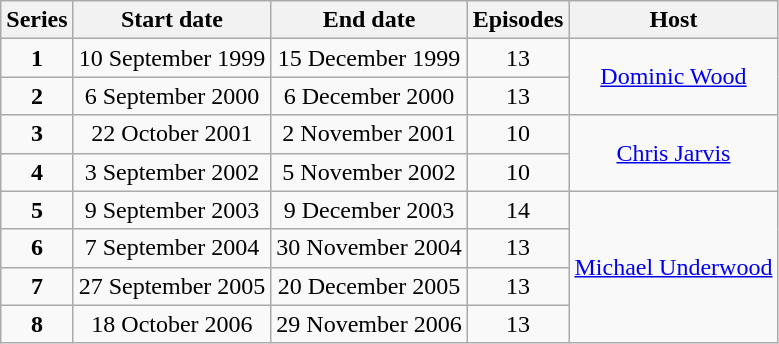<table class="wikitable" style="text-align:center;">
<tr>
<th>Series</th>
<th>Start date</th>
<th>End date</th>
<th>Episodes</th>
<th>Host</th>
</tr>
<tr>
<td><strong>1</strong></td>
<td>10 September 1999</td>
<td>15 December 1999</td>
<td>13</td>
<td rowspan="2"><a href='#'>Dominic Wood</a></td>
</tr>
<tr>
<td><strong>2</strong></td>
<td>6 September 2000</td>
<td>6 December 2000</td>
<td>13</td>
</tr>
<tr>
<td><strong>3</strong></td>
<td>22 October 2001</td>
<td>2 November 2001</td>
<td>10</td>
<td rowspan="2"><a href='#'>Chris Jarvis</a></td>
</tr>
<tr>
<td><strong>4</strong></td>
<td>3 September 2002</td>
<td>5 November 2002</td>
<td>10</td>
</tr>
<tr>
<td><strong>5</strong></td>
<td>9 September 2003</td>
<td>9 December 2003</td>
<td>14</td>
<td rowspan="4"><a href='#'>Michael Underwood</a></td>
</tr>
<tr>
<td><strong>6</strong></td>
<td>7 September 2004</td>
<td>30 November 2004</td>
<td>13</td>
</tr>
<tr>
<td><strong>7</strong></td>
<td>27 September 2005</td>
<td>20 December 2005</td>
<td>13</td>
</tr>
<tr>
<td><strong>8</strong></td>
<td>18 October 2006</td>
<td>29 November 2006</td>
<td>13</td>
</tr>
</table>
